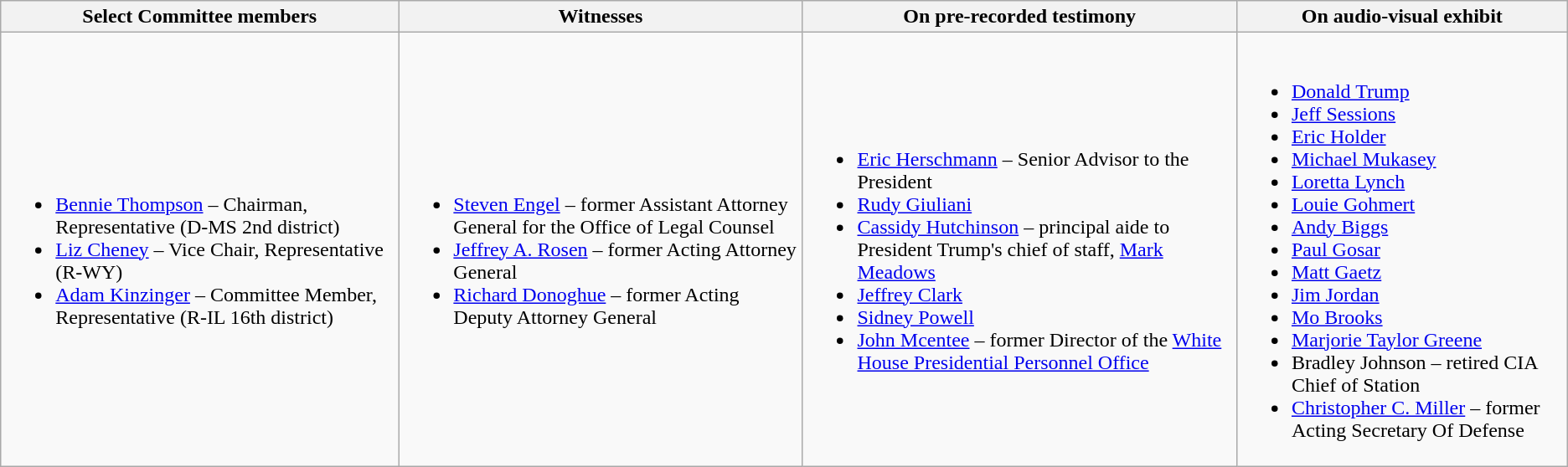<table class="vertical-align-top wikitable mw-collapsible mw-collapsed">
<tr>
<th>Select Committee members</th>
<th>Witnesses</th>
<th>On pre-recorded testimony</th>
<th>On audio-visual exhibit</th>
</tr>
<tr>
<td><br><ul><li><a href='#'>Bennie Thompson</a> – Chairman, Representative (D-MS 2nd district)</li><li><a href='#'>Liz Cheney</a> – Vice Chair, Representative (R-WY)</li><li><a href='#'>Adam Kinzinger</a> – Committee Member, Representative (R-IL 16th district)</li></ul></td>
<td><br><ul><li><a href='#'>Steven Engel</a> – former Assistant Attorney General for the Office of Legal Counsel</li><li><a href='#'>Jeffrey A. Rosen</a> – former Acting Attorney General</li><li><a href='#'>Richard Donoghue</a> – former Acting Deputy Attorney General</li></ul></td>
<td><br><ul><li><a href='#'>Eric Herschmann</a> – Senior Advisor to the President</li><li><a href='#'>Rudy Giuliani</a></li><li><a href='#'>Cassidy Hutchinson</a> – principal aide to President Trump's chief of staff, <a href='#'>Mark Meadows</a></li><li><a href='#'>Jeffrey Clark</a></li><li><a href='#'>Sidney Powell</a></li><li><a href='#'>John Mcentee</a> – former Director of the <a href='#'>White House Presidential Personnel Office</a></li></ul></td>
<td><br><ul><li><a href='#'>Donald Trump</a></li><li><a href='#'>Jeff Sessions</a></li><li><a href='#'>Eric Holder</a></li><li><a href='#'>Michael Mukasey</a></li><li><a href='#'>Loretta Lynch</a></li><li><a href='#'>Louie Gohmert</a></li><li><a href='#'>Andy Biggs</a></li><li><a href='#'>Paul Gosar</a></li><li><a href='#'>Matt Gaetz</a></li><li><a href='#'>Jim Jordan</a></li><li><a href='#'>Mo Brooks</a></li><li><a href='#'>Marjorie Taylor Greene</a></li><li>Bradley Johnson – retired CIA Chief of Station</li><li><a href='#'>Christopher C. Miller</a> – former Acting Secretary Of Defense</li></ul></td>
</tr>
</table>
